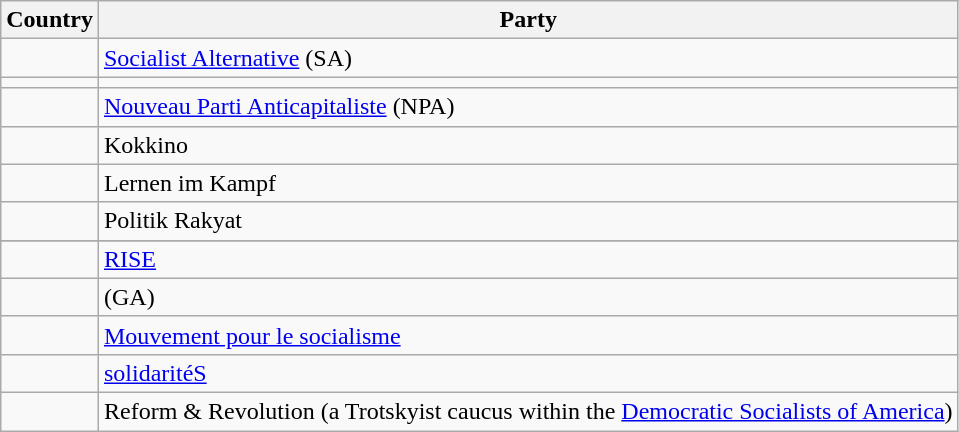<table class="wikitable">
<tr>
<th>Country</th>
<th>Party</th>
</tr>
<tr>
<td></td>
<td><a href='#'>Socialist Alternative</a> (SA)</td>
</tr>
<tr>
<td></td>
<td></td>
</tr>
<tr>
<td></td>
<td><a href='#'>Nouveau Parti Anticapitaliste</a> (NPA)</td>
</tr>
<tr>
<td></td>
<td>Kokkino</td>
</tr>
<tr>
<td></td>
<td>Lernen im Kampf</td>
</tr>
<tr>
<td></td>
<td>Politik Rakyat</td>
</tr>
<tr>
</tr>
<tr>
<td></td>
<td><a href='#'>RISE</a></td>
</tr>
<tr>
<td></td>
<td> (GA)</td>
</tr>
<tr>
<td></td>
<td><a href='#'>Mouvement pour le socialisme</a></td>
</tr>
<tr>
<td></td>
<td><a href='#'>solidaritéS</a></td>
</tr>
<tr>
<td></td>
<td>Reform & Revolution (a Trotskyist caucus within the <a href='#'>Democratic Socialists of America</a>)</td>
</tr>
</table>
